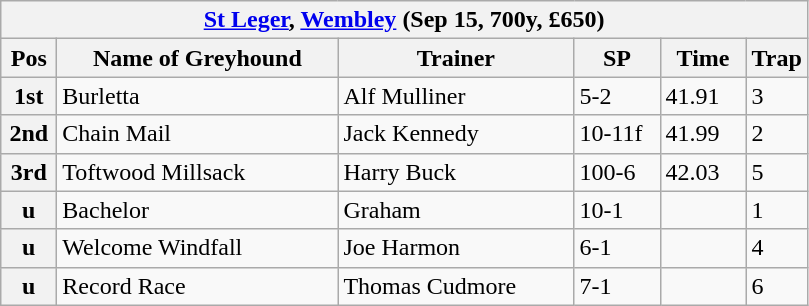<table class="wikitable">
<tr>
<th colspan="6"><a href='#'>St Leger</a>, <a href='#'>Wembley</a> (Sep 15, 700y, £650)</th>
</tr>
<tr>
<th width=30>Pos</th>
<th width=180>Name of Greyhound</th>
<th width=150>Trainer</th>
<th width=50>SP</th>
<th width=50>Time</th>
<th width=30>Trap</th>
</tr>
<tr>
<th>1st</th>
<td>Burletta</td>
<td>Alf Mulliner</td>
<td>5-2</td>
<td>41.91</td>
<td>3</td>
</tr>
<tr>
<th>2nd</th>
<td>Chain Mail</td>
<td>Jack Kennedy</td>
<td>10-11f</td>
<td>41.99</td>
<td>2</td>
</tr>
<tr>
<th>3rd</th>
<td>Toftwood Millsack</td>
<td>Harry Buck</td>
<td>100-6</td>
<td>42.03</td>
<td>5</td>
</tr>
<tr>
<th>u</th>
<td>Bachelor</td>
<td>Graham</td>
<td>10-1</td>
<td></td>
<td>1</td>
</tr>
<tr>
<th>u</th>
<td>Welcome Windfall</td>
<td>Joe Harmon</td>
<td>6-1</td>
<td></td>
<td>4</td>
</tr>
<tr>
<th>u</th>
<td>Record Race</td>
<td>Thomas Cudmore</td>
<td>7-1</td>
<td></td>
<td>6</td>
</tr>
</table>
